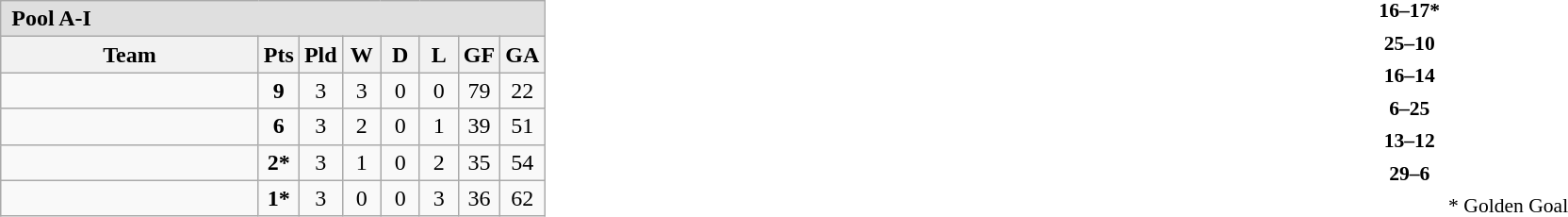<table cellpadding=0 cellspacing=0 width=100%>
<tr>
<td width=55%><br><table class="wikitable" style="text-align: center;">
<tr align=left style="background:#dfdfdf;">
<td colspan=8><strong> Pool A-I</strong></td>
</tr>
<tr>
<th width="175">Team</th>
<th width="20" abbr="Points">Pts</th>
<th width="20" abbr="Played">Pld</th>
<th width="20" abbr="Won">W</th>
<th width="20" abbr="Drawn">D</th>
<th width="20" abbr="Lost">L</th>
<th width="20" abbr="Points for">GF</th>
<th width="20" abbr="Points against">GA</th>
</tr>
<tr>
<td align=left></td>
<td><strong>9</strong></td>
<td>3</td>
<td>3</td>
<td>0</td>
<td>0</td>
<td>79</td>
<td>22</td>
</tr>
<tr>
<td align=left></td>
<td><strong>6</strong></td>
<td>3</td>
<td>2</td>
<td>0</td>
<td>1</td>
<td>39</td>
<td>51</td>
</tr>
<tr>
<td align=left></td>
<td><strong>2*</strong></td>
<td>3</td>
<td>1</td>
<td>0</td>
<td>2</td>
<td>35</td>
<td>54</td>
</tr>
<tr>
<td align=left></td>
<td><strong>1*</strong></td>
<td>3</td>
<td>0</td>
<td>0</td>
<td>3</td>
<td>36</td>
<td>62</td>
</tr>
</table>
</td>
<td width=40%><br><table cellpadding=2 style=font-size:90% align=center>
<tr>
<td width=40% align=right></td>
<td align=center><strong>16–17*</strong></td>
<td></td>
</tr>
<tr>
<td width=40% align=right></td>
<td align=center><strong>25–10</strong></td>
<td></td>
</tr>
<tr>
<td width=40% align=right></td>
<td align=center><strong>16–14</strong></td>
<td></td>
</tr>
<tr>
<td width=40% align=right></td>
<td align=center><strong>6–25</strong></td>
<td></td>
</tr>
<tr>
<td width=40% align=right></td>
<td align=center><strong>13–12</strong></td>
<td></td>
</tr>
<tr>
<td width=40% align=right></td>
<td align=center><strong>29–6</strong></td>
<td></td>
</tr>
<tr>
<td width=40% align=left></td>
<td></td>
<td>* Golden Goal</td>
<td></td>
</tr>
</table>
</td>
</tr>
</table>
